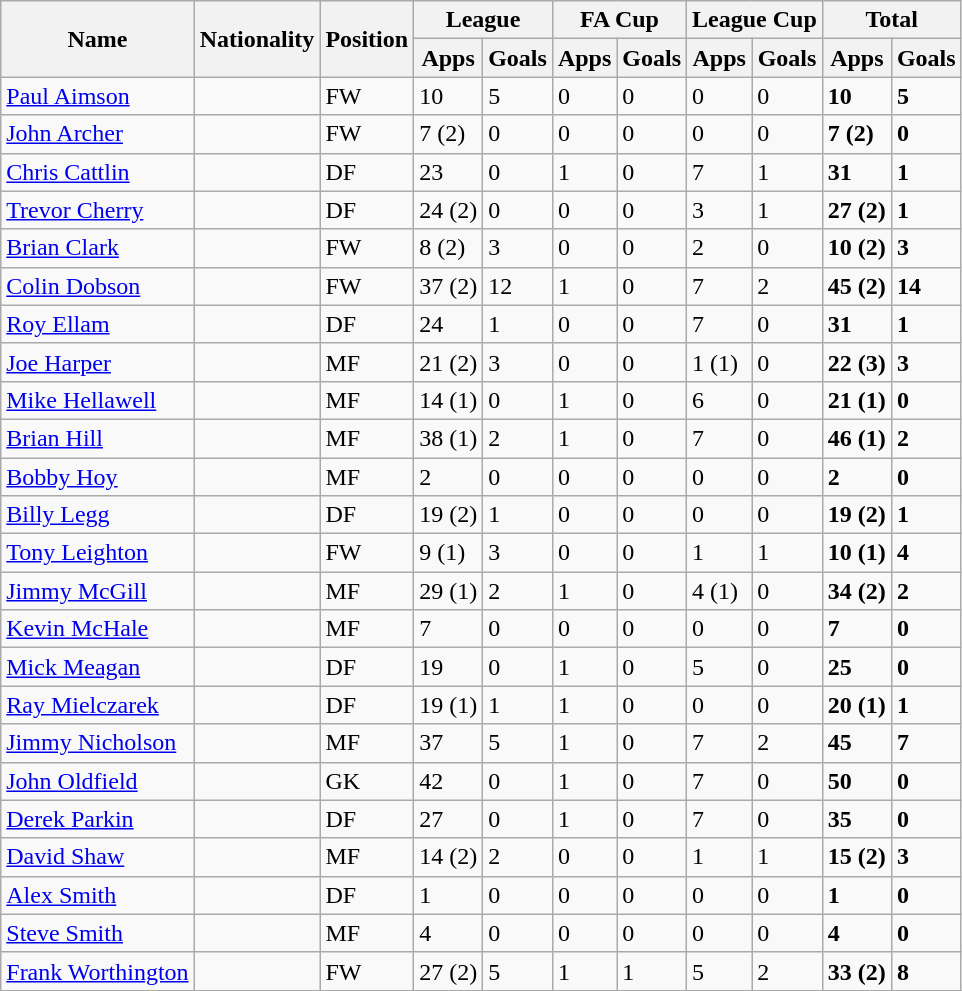<table class="wikitable sortable">
<tr>
<th scope=col rowspan=2>Name</th>
<th scope=col rowspan=2>Nationality</th>
<th scope=col rowspan=2>Position</th>
<th scope=col colspan=2>League</th>
<th scope=col colspan=2>FA Cup</th>
<th scope=col colspan=2>League Cup</th>
<th scope=col colspan=2>Total</th>
</tr>
<tr>
<th>Apps</th>
<th>Goals</th>
<th>Apps</th>
<th>Goals</th>
<th>Apps</th>
<th>Goals</th>
<th>Apps</th>
<th>Goals</th>
</tr>
<tr>
<td><a href='#'>Paul Aimson</a></td>
<td></td>
<td>FW</td>
<td>10</td>
<td>5</td>
<td>0</td>
<td>0</td>
<td>0</td>
<td>0</td>
<td><strong>10</strong></td>
<td><strong>5</strong></td>
</tr>
<tr>
<td><a href='#'>John Archer</a></td>
<td></td>
<td>FW</td>
<td>7 (2)</td>
<td>0</td>
<td>0</td>
<td>0</td>
<td>0</td>
<td>0</td>
<td><strong>7 (2)</strong></td>
<td><strong>0</strong></td>
</tr>
<tr>
<td><a href='#'>Chris Cattlin</a></td>
<td></td>
<td>DF</td>
<td>23</td>
<td>0</td>
<td>1</td>
<td>0</td>
<td>7</td>
<td>1</td>
<td><strong>31</strong></td>
<td><strong>1</strong></td>
</tr>
<tr>
<td><a href='#'>Trevor Cherry</a></td>
<td></td>
<td>DF</td>
<td>24 (2)</td>
<td>0</td>
<td>0</td>
<td>0</td>
<td>3</td>
<td>1</td>
<td><strong>27 (2)</strong></td>
<td><strong>1</strong></td>
</tr>
<tr>
<td><a href='#'>Brian Clark</a></td>
<td></td>
<td>FW</td>
<td>8 (2)</td>
<td>3</td>
<td>0</td>
<td>0</td>
<td>2</td>
<td>0</td>
<td><strong>10 (2)</strong></td>
<td><strong>3</strong></td>
</tr>
<tr>
<td><a href='#'>Colin Dobson</a></td>
<td></td>
<td>FW</td>
<td>37 (2)</td>
<td>12</td>
<td>1</td>
<td>0</td>
<td>7</td>
<td>2</td>
<td><strong>45 (2)</strong></td>
<td><strong>14</strong></td>
</tr>
<tr>
<td><a href='#'>Roy Ellam</a></td>
<td></td>
<td>DF</td>
<td>24</td>
<td>1</td>
<td>0</td>
<td>0</td>
<td>7</td>
<td>0</td>
<td><strong>31</strong></td>
<td><strong>1</strong></td>
</tr>
<tr>
<td><a href='#'>Joe Harper</a></td>
<td></td>
<td>MF</td>
<td>21 (2)</td>
<td>3</td>
<td>0</td>
<td>0</td>
<td>1 (1)</td>
<td>0</td>
<td><strong>22 (3)</strong></td>
<td><strong>3</strong></td>
</tr>
<tr>
<td><a href='#'>Mike Hellawell</a></td>
<td></td>
<td>MF</td>
<td>14 (1)</td>
<td>0</td>
<td>1</td>
<td>0</td>
<td>6</td>
<td>0</td>
<td><strong>21 (1)</strong></td>
<td><strong>0</strong></td>
</tr>
<tr>
<td><a href='#'>Brian Hill</a></td>
<td></td>
<td>MF</td>
<td>38 (1)</td>
<td>2</td>
<td>1</td>
<td>0</td>
<td>7</td>
<td>0</td>
<td><strong>46 (1)</strong></td>
<td><strong>2</strong></td>
</tr>
<tr>
<td><a href='#'>Bobby Hoy</a></td>
<td></td>
<td>MF</td>
<td>2</td>
<td>0</td>
<td>0</td>
<td>0</td>
<td>0</td>
<td>0</td>
<td><strong>2</strong></td>
<td><strong>0</strong></td>
</tr>
<tr>
<td><a href='#'>Billy Legg</a></td>
<td></td>
<td>DF</td>
<td>19 (2)</td>
<td>1</td>
<td>0</td>
<td>0</td>
<td>0</td>
<td>0</td>
<td><strong>19 (2)</strong></td>
<td><strong>1</strong></td>
</tr>
<tr>
<td><a href='#'>Tony Leighton</a></td>
<td></td>
<td>FW</td>
<td>9 (1)</td>
<td>3</td>
<td>0</td>
<td>0</td>
<td>1</td>
<td>1</td>
<td><strong>10 (1)</strong></td>
<td><strong>4</strong></td>
</tr>
<tr>
<td><a href='#'>Jimmy McGill</a></td>
<td></td>
<td>MF</td>
<td>29 (1)</td>
<td>2</td>
<td>1</td>
<td>0</td>
<td>4 (1)</td>
<td>0</td>
<td><strong>34 (2)</strong></td>
<td><strong>2</strong></td>
</tr>
<tr>
<td><a href='#'>Kevin McHale</a></td>
<td></td>
<td>MF</td>
<td>7</td>
<td>0</td>
<td>0</td>
<td>0</td>
<td>0</td>
<td>0</td>
<td><strong>7</strong></td>
<td><strong>0</strong></td>
</tr>
<tr>
<td><a href='#'>Mick Meagan</a></td>
<td></td>
<td>DF</td>
<td>19</td>
<td>0</td>
<td>1</td>
<td>0</td>
<td>5</td>
<td>0</td>
<td><strong>25</strong></td>
<td><strong>0</strong></td>
</tr>
<tr>
<td><a href='#'>Ray Mielczarek</a></td>
<td></td>
<td>DF</td>
<td>19 (1)</td>
<td>1</td>
<td>1</td>
<td>0</td>
<td>0</td>
<td>0</td>
<td><strong>20 (1)</strong></td>
<td><strong>1</strong></td>
</tr>
<tr>
<td><a href='#'>Jimmy Nicholson</a></td>
<td></td>
<td>MF</td>
<td>37</td>
<td>5</td>
<td>1</td>
<td>0</td>
<td>7</td>
<td>2</td>
<td><strong>45</strong></td>
<td><strong>7</strong></td>
</tr>
<tr>
<td><a href='#'>John Oldfield</a></td>
<td></td>
<td>GK</td>
<td>42</td>
<td>0</td>
<td>1</td>
<td>0</td>
<td>7</td>
<td>0</td>
<td><strong>50</strong></td>
<td><strong>0</strong></td>
</tr>
<tr>
<td><a href='#'>Derek Parkin</a></td>
<td></td>
<td>DF</td>
<td>27</td>
<td>0</td>
<td>1</td>
<td>0</td>
<td>7</td>
<td>0</td>
<td><strong>35</strong></td>
<td><strong>0</strong></td>
</tr>
<tr>
<td><a href='#'>David Shaw</a></td>
<td></td>
<td>MF</td>
<td>14 (2)</td>
<td>2</td>
<td>0</td>
<td>0</td>
<td>1</td>
<td>1</td>
<td><strong>15 (2)</strong></td>
<td><strong>3</strong></td>
</tr>
<tr>
<td><a href='#'>Alex Smith</a></td>
<td></td>
<td>DF</td>
<td>1</td>
<td>0</td>
<td>0</td>
<td>0</td>
<td>0</td>
<td>0</td>
<td><strong>1</strong></td>
<td><strong>0</strong></td>
</tr>
<tr>
<td><a href='#'>Steve Smith</a></td>
<td></td>
<td>MF</td>
<td>4</td>
<td>0</td>
<td>0</td>
<td>0</td>
<td>0</td>
<td>0</td>
<td><strong>4</strong></td>
<td><strong>0</strong></td>
</tr>
<tr>
<td><a href='#'>Frank Worthington</a></td>
<td></td>
<td>FW</td>
<td>27 (2)</td>
<td>5</td>
<td>1</td>
<td>1</td>
<td>5</td>
<td>2</td>
<td><strong>33 (2)</strong></td>
<td><strong>8</strong></td>
</tr>
<tr>
</tr>
</table>
